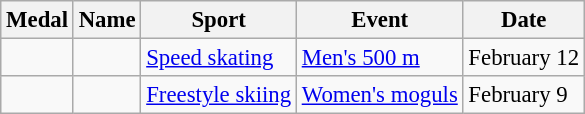<table class="wikitable sortable" style="font-size: 95%;">
<tr>
<th>Medal</th>
<th>Name</th>
<th>Sport</th>
<th>Event</th>
<th>Date</th>
</tr>
<tr>
<td></td>
<td></td>
<td><a href='#'>Speed skating</a></td>
<td><a href='#'>Men's 500 m</a></td>
<td>February 12</td>
</tr>
<tr>
<td></td>
<td></td>
<td><a href='#'>Freestyle skiing</a></td>
<td><a href='#'>Women's moguls</a></td>
<td>February 9</td>
</tr>
</table>
